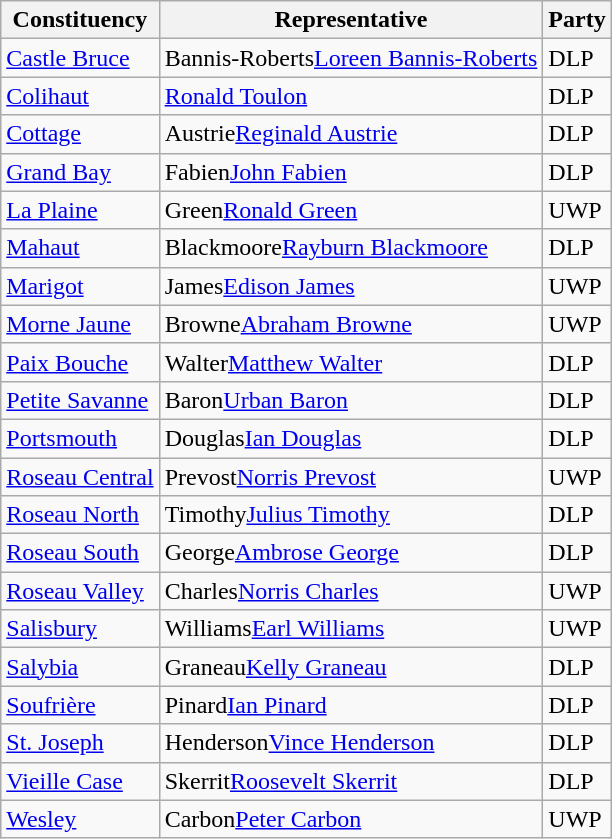<table class="wikitable sortable">
<tr>
<th>Constituency</th>
<th>Representative</th>
<th>Party</th>
</tr>
<tr>
<td><a href='#'>Castle Bruce</a></td>
<td><span>Bannis-Roberts</span><a href='#'>Loreen Bannis-Roberts</a></td>
<td>DLP</td>
</tr>
<tr>
<td><a href='#'>Colihaut</a></td>
<td><a href='#'>Ronald Toulon</a></td>
<td>DLP</td>
</tr>
<tr>
<td><a href='#'>Cottage</a></td>
<td><span>Austrie</span><a href='#'>Reginald Austrie</a></td>
<td>DLP</td>
</tr>
<tr>
<td><a href='#'>Grand Bay</a></td>
<td><span>Fabien</span><a href='#'>John Fabien</a></td>
<td>DLP</td>
</tr>
<tr>
<td><a href='#'>La Plaine</a></td>
<td><span>Green</span><a href='#'>Ronald Green</a></td>
<td>UWP</td>
</tr>
<tr>
<td><a href='#'>Mahaut</a></td>
<td><span>Blackmoore</span><a href='#'>Rayburn Blackmoore</a></td>
<td>DLP</td>
</tr>
<tr>
<td><a href='#'>Marigot</a></td>
<td><span>James</span><a href='#'>Edison James</a></td>
<td>UWP</td>
</tr>
<tr>
<td><a href='#'>Morne Jaune</a></td>
<td><span>Browne</span><a href='#'>Abraham Browne</a></td>
<td>UWP</td>
</tr>
<tr>
<td><a href='#'>Paix Bouche</a></td>
<td><span>Walter</span><a href='#'>Matthew Walter</a></td>
<td>DLP</td>
</tr>
<tr>
<td><a href='#'>Petite Savanne</a></td>
<td><span>Baron</span><a href='#'>Urban Baron</a></td>
<td>DLP</td>
</tr>
<tr>
<td><a href='#'>Portsmouth</a></td>
<td><span>Douglas</span><a href='#'>Ian Douglas</a></td>
<td>DLP</td>
</tr>
<tr>
<td><a href='#'>Roseau Central</a></td>
<td><span>Prevost</span><a href='#'>Norris Prevost</a></td>
<td>UWP</td>
</tr>
<tr>
<td><a href='#'>Roseau North</a></td>
<td><span>Timothy</span><a href='#'>Julius Timothy</a></td>
<td>DLP</td>
</tr>
<tr>
<td><a href='#'>Roseau South</a></td>
<td><span>George</span><a href='#'>Ambrose George</a></td>
<td>DLP</td>
</tr>
<tr>
<td><a href='#'>Roseau Valley</a></td>
<td><span>Charles</span><a href='#'>Norris Charles</a></td>
<td>UWP</td>
</tr>
<tr>
<td><a href='#'>Salisbury</a></td>
<td><span>Williams</span><a href='#'>Earl Williams</a></td>
<td>UWP</td>
</tr>
<tr>
<td><a href='#'>Salybia</a></td>
<td><span>Graneau</span><a href='#'>Kelly Graneau</a></td>
<td>DLP</td>
</tr>
<tr>
<td><a href='#'>Soufrière</a></td>
<td><span>Pinard</span><a href='#'>Ian Pinard</a></td>
<td>DLP</td>
</tr>
<tr>
<td><a href='#'>St. Joseph</a></td>
<td><span>Henderson</span><a href='#'>Vince Henderson</a></td>
<td>DLP</td>
</tr>
<tr>
<td><a href='#'>Vieille Case</a></td>
<td><span>Skerrit</span><a href='#'>Roosevelt Skerrit</a></td>
<td>DLP</td>
</tr>
<tr>
<td><a href='#'>Wesley</a></td>
<td><span>Carbon</span><a href='#'>Peter Carbon</a></td>
<td>UWP</td>
</tr>
</table>
